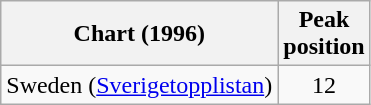<table class="wikitable">
<tr>
<th>Chart (1996)</th>
<th>Peak<br>position</th>
</tr>
<tr>
<td>Sweden (<a href='#'>Sverigetopplistan</a>)</td>
<td align="center">12</td>
</tr>
</table>
